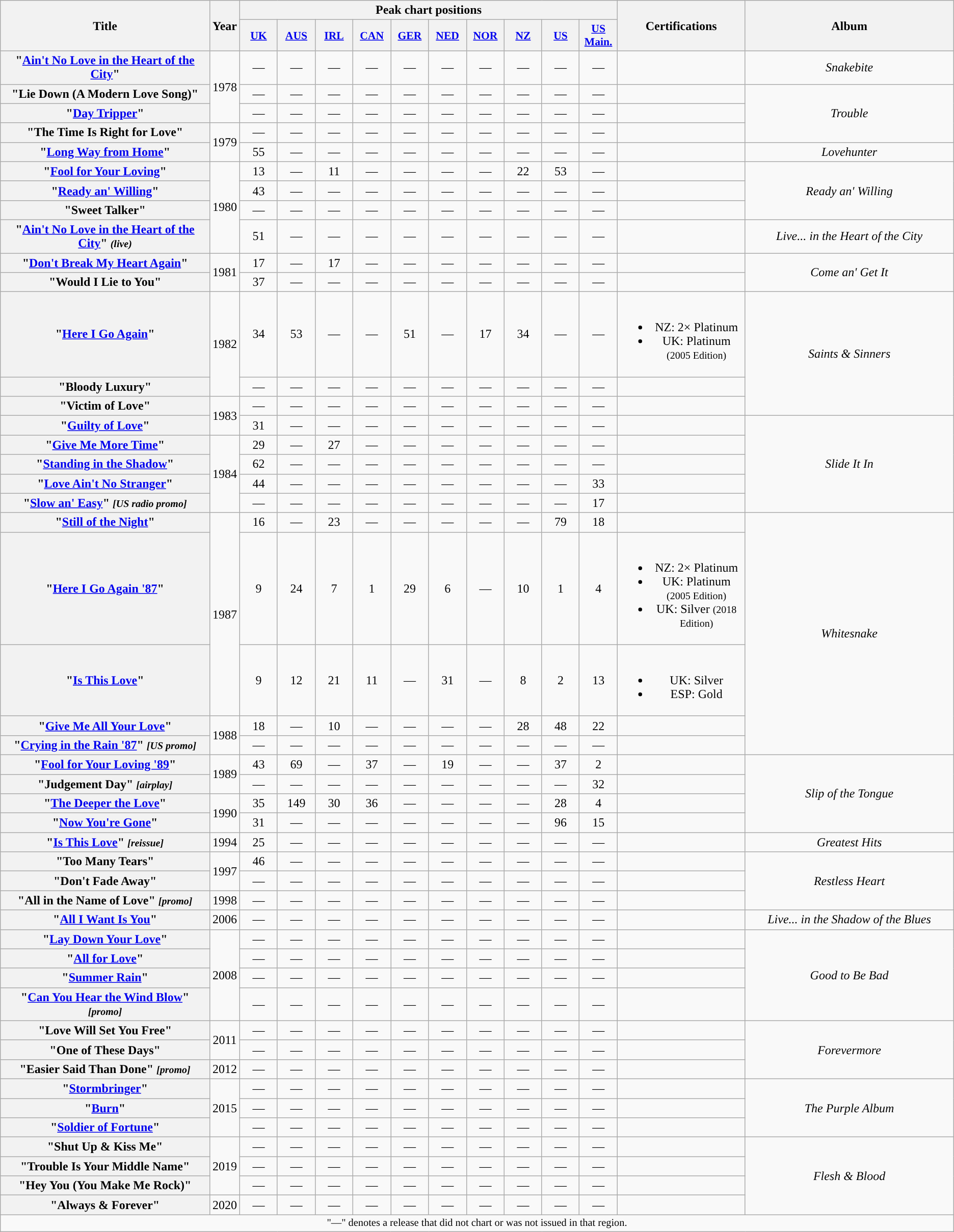<table class="wikitable plainrowheaders" style="text-align:center;">
<tr>
<th scope="col" rowspan="2" style="width:17em;">Title</th>
<th scope="col" rowspan="2">Year</th>
<th scope="col" colspan="10">Peak chart positions</th>
<th scope="col" rowspan="2" style="width:10em;">Certifications</th>
<th scope="col" rowspan="2" style="width:17em;">Album</th>
</tr>
<tr>
<th scope="col" style="width:3em;font-size:90%;"><a href='#'>UK</a><br></th>
<th scope="col" style="width:3em;font-size:90%;"><a href='#'>AUS</a><br></th>
<th scope="col" style="width:3em;font-size:90%;"><a href='#'>IRL</a><br></th>
<th scope="col" style="width:3em;font-size:90%;"><a href='#'>CAN</a><br></th>
<th scope="col" style="width:3em;font-size:90%;"><a href='#'>GER</a><br></th>
<th scope="col" style="width:3em;font-size:90%;"><a href='#'>NED</a><br></th>
<th scope="col" style="width:3em;font-size:90%;"><a href='#'>NOR</a><br></th>
<th scope="col" style="width:3em;font-size:90%;"><a href='#'>NZ</a><br></th>
<th scope="col" style="width:3em;font-size:90%;"><a href='#'>US</a><br></th>
<th scope="col" style="width:3em;font-size:90%;"><a href='#'>US<br>Main.</a><br></th>
</tr>
<tr>
<th scope="row">"<a href='#'>Ain't No Love in the Heart of the City</a>" </th>
<td rowspan="3">1978</td>
<td>—</td>
<td>—</td>
<td>—</td>
<td>—</td>
<td>—</td>
<td>—</td>
<td>—</td>
<td>—</td>
<td>—</td>
<td>—</td>
<td></td>
<td rowspan="1"><em>Snakebite</em></td>
</tr>
<tr>
<th scope="row">"Lie Down (A Modern Love Song)"</th>
<td>—</td>
<td>—</td>
<td>—</td>
<td>—</td>
<td>—</td>
<td>—</td>
<td>—</td>
<td>—</td>
<td>—</td>
<td>—</td>
<td></td>
<td rowspan="3"><em>Trouble</em></td>
</tr>
<tr>
<th scope="row">"<a href='#'>Day Tripper</a>" </th>
<td>—</td>
<td>—</td>
<td>—</td>
<td>—</td>
<td>—</td>
<td>—</td>
<td>—</td>
<td>—</td>
<td>—</td>
<td>—</td>
<td></td>
</tr>
<tr>
<th scope="row">"The Time Is Right for Love"</th>
<td rowspan="2">1979</td>
<td>—</td>
<td>—</td>
<td>—</td>
<td>—</td>
<td>—</td>
<td>—</td>
<td>—</td>
<td>—</td>
<td>—</td>
<td>—</td>
<td></td>
</tr>
<tr>
<th scope="row">"<a href='#'>Long Way from Home</a>"</th>
<td>55</td>
<td>—</td>
<td>—</td>
<td>—</td>
<td>—</td>
<td>—</td>
<td>—</td>
<td>—</td>
<td>—</td>
<td>—</td>
<td></td>
<td><em>Lovehunter</em></td>
</tr>
<tr>
<th scope="row">"<a href='#'>Fool for Your Loving</a>"</th>
<td rowspan="4">1980</td>
<td>13</td>
<td>—</td>
<td>11</td>
<td>—</td>
<td>—</td>
<td>—</td>
<td>—</td>
<td>22</td>
<td>53</td>
<td>—</td>
<td></td>
<td rowspan="3"><em>Ready an' Willing</em></td>
</tr>
<tr>
<th scope="row">"<a href='#'>Ready an' Willing</a>" </th>
<td>43</td>
<td>—</td>
<td>—</td>
<td>—</td>
<td>—</td>
<td>—</td>
<td>—</td>
<td>—</td>
<td>—</td>
<td>—</td>
<td></td>
</tr>
<tr>
<th scope="row">"Sweet Talker" </th>
<td>—</td>
<td>—</td>
<td>—</td>
<td>—</td>
<td>—</td>
<td>—</td>
<td>—</td>
<td>—</td>
<td>—</td>
<td>—</td>
<td></td>
</tr>
<tr>
<th scope="row">"<a href='#'>Ain't No Love in the Heart of the City</a>" <small><em>(live)</em></small></th>
<td>51</td>
<td>—</td>
<td>—</td>
<td>—</td>
<td>—</td>
<td>—</td>
<td>—</td>
<td>—</td>
<td>—</td>
<td>—</td>
<td></td>
<td><em>Live... in the Heart of the City</em></td>
</tr>
<tr>
<th scope="row">"<a href='#'>Don't Break My Heart Again</a>"</th>
<td rowspan="2">1981</td>
<td>17</td>
<td>—</td>
<td>17</td>
<td>—</td>
<td>—</td>
<td>—</td>
<td>—</td>
<td>—</td>
<td>—</td>
<td>—</td>
<td></td>
<td rowspan="2"><em>Come an' Get It</em></td>
</tr>
<tr>
<th scope="row">"Would I Lie to You"</th>
<td>37</td>
<td>—</td>
<td>—</td>
<td>—</td>
<td>—</td>
<td>—</td>
<td>—</td>
<td>—</td>
<td>—</td>
<td>—</td>
<td></td>
</tr>
<tr>
<th scope="row">"<a href='#'>Here I Go Again</a>"</th>
<td rowspan="2">1982</td>
<td>34</td>
<td>53</td>
<td>—</td>
<td>—</td>
<td>51</td>
<td>—</td>
<td>17</td>
<td>34</td>
<td>—</td>
<td>—</td>
<td><br><ul><li>NZ: 2× Platinum</li><li>UK: Platinum <small>(2005 Edition)</small></li></ul></td>
<td rowspan="3"><em>Saints & Sinners</em></td>
</tr>
<tr>
<th scope="row">"Bloody Luxury" </th>
<td>—</td>
<td>—</td>
<td>—</td>
<td>—</td>
<td>—</td>
<td>—</td>
<td>—</td>
<td>—</td>
<td>—</td>
<td>—</td>
<td></td>
</tr>
<tr>
<th scope="row">"Victim of Love" </th>
<td rowspan="2">1983</td>
<td>—</td>
<td>—</td>
<td>—</td>
<td>—</td>
<td>—</td>
<td>—</td>
<td>—</td>
<td>—</td>
<td>—</td>
<td>—</td>
<td></td>
</tr>
<tr>
<th scope="row">"<a href='#'>Guilty of Love</a>"</th>
<td>31</td>
<td>—</td>
<td>—</td>
<td>—</td>
<td>—</td>
<td>—</td>
<td>—</td>
<td>—</td>
<td>—</td>
<td>—</td>
<td></td>
<td rowspan="5”"><em>Slide It In</em></td>
</tr>
<tr>
<th scope="row">"<a href='#'>Give Me More Time</a>"</th>
<td rowspan="4”">1984</td>
<td>29</td>
<td>—</td>
<td>27</td>
<td>—</td>
<td>—</td>
<td>—</td>
<td>—</td>
<td>—</td>
<td>—</td>
<td>—</td>
<td></td>
</tr>
<tr>
<th scope="row">"<a href='#'>Standing in the Shadow</a>"</th>
<td>62</td>
<td>—</td>
<td>—</td>
<td>—</td>
<td>—</td>
<td>—</td>
<td>—</td>
<td>—</td>
<td>—</td>
<td>—</td>
<td></td>
</tr>
<tr>
<th scope="row">"<a href='#'>Love Ain't No Stranger</a>"</th>
<td>44</td>
<td>—</td>
<td>—</td>
<td>—</td>
<td>—</td>
<td>—</td>
<td>—</td>
<td>—</td>
<td>—</td>
<td>33</td>
<td></td>
</tr>
<tr>
<th scope="row">"<a href='#'>Slow an' Easy</a>" <em><small>[US radio promo]</small></em></th>
<td>—</td>
<td>—</td>
<td>—</td>
<td>—</td>
<td>—</td>
<td>—</td>
<td>—</td>
<td>—</td>
<td>—</td>
<td>17</td>
<td></td>
</tr>
<tr>
<th scope="row">"<a href='#'>Still of the Night</a>"</th>
<td rowspan="3">1987</td>
<td>16</td>
<td>—</td>
<td>23</td>
<td>—</td>
<td>—</td>
<td>—</td>
<td>—</td>
<td>—</td>
<td>79</td>
<td>18</td>
<td></td>
<td rowspan="5"><em>Whitesnake</em></td>
</tr>
<tr>
<th scope="row">"<a href='#'>Here I Go Again '87</a>"</th>
<td>9</td>
<td>24</td>
<td>7</td>
<td>1</td>
<td>29</td>
<td>6</td>
<td>—</td>
<td>10</td>
<td>1</td>
<td>4</td>
<td><br><ul><li>NZ: 2× Platinum</li><li>UK: Platinum <small>(2005 Edition)</small></li><li>UK: Silver <small>(2018 Edition)</small></li></ul></td>
</tr>
<tr>
<th scope="row">"<a href='#'>Is This Love</a>"</th>
<td>9</td>
<td>12</td>
<td>21</td>
<td>11</td>
<td>—</td>
<td>31</td>
<td>—</td>
<td>8</td>
<td>2</td>
<td>13</td>
<td><br><ul><li>UK: Silver</li><li>ESP: Gold</li></ul></td>
</tr>
<tr>
<th scope="row">"<a href='#'>Give Me All Your Love</a>"</th>
<td rowspan="2">1988</td>
<td>18</td>
<td>—</td>
<td>10</td>
<td>—</td>
<td>—</td>
<td>—</td>
<td>—</td>
<td>28</td>
<td>48</td>
<td>22</td>
<td></td>
</tr>
<tr>
<th scope="row">"<a href='#'>Crying in the Rain '87</a>" <em><small>[US promo]</small></em></th>
<td>—</td>
<td>—</td>
<td>—</td>
<td>—</td>
<td>—</td>
<td>—</td>
<td>—</td>
<td>—</td>
<td>—</td>
<td>—</td>
<td></td>
</tr>
<tr>
<th scope="row">"<a href='#'>Fool for Your Loving '89</a>"</th>
<td rowspan="2">1989</td>
<td>43</td>
<td>69</td>
<td>—</td>
<td>37</td>
<td>—</td>
<td>19</td>
<td>—</td>
<td>—</td>
<td>37</td>
<td>2</td>
<td></td>
<td rowspan="4"><em>Slip of the Tongue</em></td>
</tr>
<tr>
<th scope="row">"Judgement Day" <em><small>[airplay]</small></em></th>
<td>—</td>
<td>—</td>
<td>—</td>
<td>—</td>
<td>—</td>
<td>—</td>
<td>—</td>
<td>—</td>
<td>—</td>
<td>32</td>
<td></td>
</tr>
<tr>
<th scope="row">"<a href='#'>The Deeper the Love</a>"</th>
<td rowspan="2">1990</td>
<td>35</td>
<td>149</td>
<td>30</td>
<td>36</td>
<td>—</td>
<td>—</td>
<td>—</td>
<td>—</td>
<td>28</td>
<td>4</td>
<td></td>
</tr>
<tr>
<th scope="row">"<a href='#'>Now You're Gone</a>"</th>
<td>31</td>
<td>—</td>
<td>—</td>
<td>—</td>
<td>—</td>
<td>—</td>
<td>—</td>
<td>—</td>
<td>96</td>
<td>15</td>
<td></td>
</tr>
<tr>
<th scope="row">"<a href='#'>Is This Love</a>" <small><em>[reissue]</em></small> </th>
<td>1994</td>
<td>25</td>
<td>—</td>
<td>—</td>
<td>—</td>
<td>—</td>
<td>—</td>
<td>—</td>
<td>—</td>
<td>—</td>
<td>—</td>
<td></td>
<td><em>Greatest Hits</em></td>
</tr>
<tr>
<th scope="row">"Too Many Tears" </th>
<td rowspan="2">1997</td>
<td>46</td>
<td>—</td>
<td>—</td>
<td>—</td>
<td>—</td>
<td>—</td>
<td>—</td>
<td>—</td>
<td>—</td>
<td>—</td>
<td></td>
<td rowspan="3"><em>Restless Heart</em></td>
</tr>
<tr>
<th scope="row">"Don't Fade Away" </th>
<td>—</td>
<td>—</td>
<td>—</td>
<td>—</td>
<td>—</td>
<td>—</td>
<td>—</td>
<td>—</td>
<td>—</td>
<td>—</td>
<td></td>
</tr>
<tr>
<th scope="row">"All in the Name of Love" <em><small>[promo]</small></em></th>
<td>1998</td>
<td>—</td>
<td>—</td>
<td>—</td>
<td>—</td>
<td>—</td>
<td>—</td>
<td>—</td>
<td>—</td>
<td>—</td>
<td>—</td>
<td></td>
</tr>
<tr>
<th scope="row">"<a href='#'>All I Want Is You</a>"</th>
<td>2006</td>
<td>—</td>
<td>—</td>
<td>—</td>
<td>—</td>
<td>—</td>
<td>—</td>
<td>—</td>
<td>—</td>
<td>—</td>
<td>—</td>
<td></td>
<td><em>Live... in the Shadow of the Blues</em></td>
</tr>
<tr>
<th scope="row">"<a href='#'>Lay Down Your Love</a>"</th>
<td rowspan="4">2008</td>
<td>—</td>
<td>—</td>
<td>—</td>
<td>—</td>
<td>—</td>
<td>—</td>
<td>—</td>
<td>—</td>
<td>—</td>
<td>—</td>
<td></td>
<td rowspan="4"><em>Good to Be Bad</em></td>
</tr>
<tr>
<th scope="row">"<a href='#'>All for Love</a>"</th>
<td>—</td>
<td>—</td>
<td>—</td>
<td>—</td>
<td>—</td>
<td>—</td>
<td>—</td>
<td>—</td>
<td>—</td>
<td>—</td>
<td></td>
</tr>
<tr>
<th scope="row">"<a href='#'>Summer Rain</a>"</th>
<td>—</td>
<td>—</td>
<td>—</td>
<td>—</td>
<td>—</td>
<td>—</td>
<td>—</td>
<td>—</td>
<td>—</td>
<td>—</td>
<td></td>
</tr>
<tr>
<th scope="row">"<a href='#'>Can You Hear the Wind Blow</a>" <em><small>[promo]</small></em></th>
<td>—</td>
<td>—</td>
<td>—</td>
<td>—</td>
<td>—</td>
<td>—</td>
<td>—</td>
<td>—</td>
<td>—</td>
<td>—</td>
<td></td>
</tr>
<tr>
<th scope="row">"Love Will Set You Free"</th>
<td rowspan="2">2011</td>
<td>—</td>
<td>—</td>
<td>—</td>
<td>—</td>
<td>—</td>
<td>—</td>
<td>—</td>
<td>—</td>
<td>—</td>
<td>—</td>
<td></td>
<td rowspan="3"><em>Forevermore</em></td>
</tr>
<tr>
<th scope="row">"One of These Days"</th>
<td>—</td>
<td>—</td>
<td>—</td>
<td>—</td>
<td>—</td>
<td>—</td>
<td>—</td>
<td>—</td>
<td>—</td>
<td>—</td>
<td></td>
</tr>
<tr>
<th scope="row">"Easier Said Than Done" <em><small>[promo]</small></em></th>
<td>2012</td>
<td>—</td>
<td>—</td>
<td>—</td>
<td>—</td>
<td>—</td>
<td>—</td>
<td>—</td>
<td>—</td>
<td>—</td>
<td>—</td>
<td></td>
</tr>
<tr>
<th scope="row">"<a href='#'>Stormbringer</a>"</th>
<td rowspan="3">2015</td>
<td>—</td>
<td>—</td>
<td>—</td>
<td>—</td>
<td>—</td>
<td>—</td>
<td>—</td>
<td>—</td>
<td>—</td>
<td>—</td>
<td></td>
<td rowspan="3"><em>The Purple Album</em></td>
</tr>
<tr>
<th scope="row">"<a href='#'>Burn</a>"</th>
<td>—</td>
<td>—</td>
<td>—</td>
<td>—</td>
<td>—</td>
<td>—</td>
<td>—</td>
<td>—</td>
<td>—</td>
<td>—</td>
<td></td>
</tr>
<tr>
<th scope="row">"<a href='#'>Soldier of Fortune</a>"</th>
<td>—</td>
<td>—</td>
<td>—</td>
<td>—</td>
<td>—</td>
<td>—</td>
<td>—</td>
<td>—</td>
<td>—</td>
<td>—</td>
<td></td>
</tr>
<tr>
<th scope="row">"Shut Up & Kiss Me"</th>
<td rowspan="3">2019</td>
<td>—</td>
<td>—</td>
<td>—</td>
<td>—</td>
<td>—</td>
<td>—</td>
<td>—</td>
<td>—</td>
<td>—</td>
<td>—</td>
<td></td>
<td rowspan="4"><em>Flesh & Blood</em></td>
</tr>
<tr>
<th scope="row">"Trouble Is Your Middle Name"</th>
<td>—</td>
<td>—</td>
<td>—</td>
<td>—</td>
<td>—</td>
<td>—</td>
<td>—</td>
<td>—</td>
<td>—</td>
<td>—</td>
<td></td>
</tr>
<tr>
<th scope="row">"Hey You (You Make Me Rock)"</th>
<td>—</td>
<td>—</td>
<td>—</td>
<td>—</td>
<td>—</td>
<td>—</td>
<td>—</td>
<td>—</td>
<td>—</td>
<td>—</td>
<td></td>
</tr>
<tr>
<th scope="row">"Always & Forever"</th>
<td rowspan="1">2020</td>
<td>—</td>
<td>—</td>
<td>—</td>
<td>—</td>
<td>—</td>
<td>—</td>
<td>—</td>
<td>—</td>
<td>—</td>
<td>—</td>
<td></td>
</tr>
<tr>
<td align="center" colspan="14" style="font-size: 85%">"—" denotes a release that did not chart or was not issued in that region.</td>
</tr>
</table>
